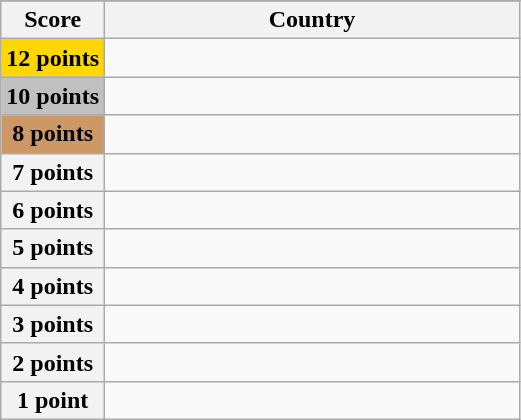<table class="wikitable">
<tr>
</tr>
<tr>
<th scope="col" width="20%">Score</th>
<th scope="col">Country</th>
</tr>
<tr>
<th scope="row" style="background:gold">12 points</th>
<td></td>
</tr>
<tr>
<th scope="row" style="background:silver">10 points</th>
<td></td>
</tr>
<tr>
<th scope="row" style="background:#CC9966">8 points</th>
<td></td>
</tr>
<tr>
<th scope="row">7 points</th>
<td></td>
</tr>
<tr>
<th scope="row">6 points</th>
<td></td>
</tr>
<tr>
<th scope="row">5 points</th>
<td></td>
</tr>
<tr>
<th scope="row">4 points</th>
<td></td>
</tr>
<tr>
<th scope="row">3 points</th>
<td></td>
</tr>
<tr>
<th scope="row">2 points</th>
<td></td>
</tr>
<tr>
<th scope="row">1 point</th>
<td></td>
</tr>
</table>
